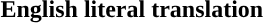<table class="mw-collapsible mw-collapsed">
<tr>
<th>English literal translation</th>
</tr>
<tr style="vertical-align:top; white-space:nowrap;">
<td></td>
</tr>
</table>
